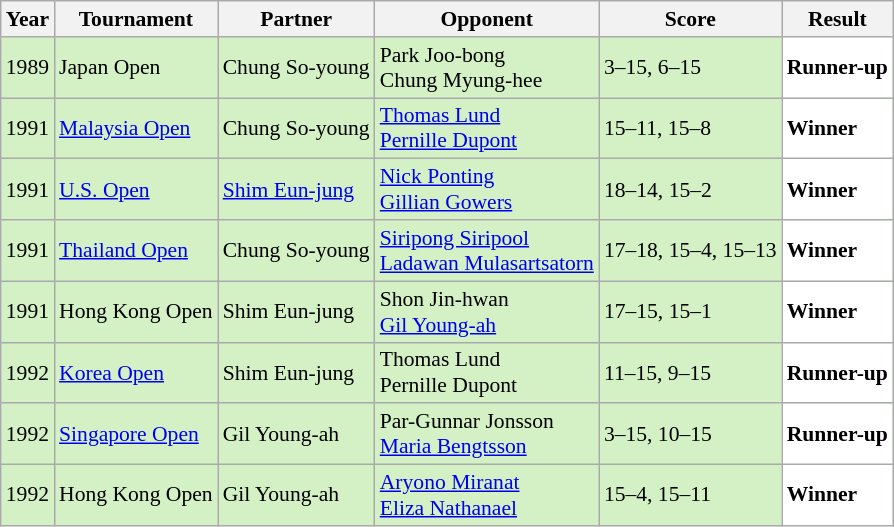<table class="sortable wikitable" style="font-size: 90%;">
<tr>
<th>Year</th>
<th>Tournament</th>
<th>Partner</th>
<th>Opponent</th>
<th>Score</th>
<th>Result</th>
</tr>
<tr style="background:#D4F1C5">
<td align="center">1989</td>
<td align="left">Japan Open</td>
<td align="left"> Chung So-young</td>
<td align="left"> Park Joo-bong<br> Chung Myung-hee</td>
<td align="left">3–15, 6–15</td>
<td style="text-align:left; background:white"> <strong>Runner-up</strong></td>
</tr>
<tr style="background:#D4F1C5">
<td align="center">1991</td>
<td align="left"><a href='#'>Malaysia Open</a></td>
<td align="left"> Chung So-young</td>
<td align="left"> <a href='#'>Thomas Lund</a><br> <a href='#'>Pernille Dupont</a></td>
<td align="left">15–11, 15–8</td>
<td style="text-align:left; background:white"> <strong>Winner</strong></td>
</tr>
<tr style="background:#D4F1C5">
<td align="center">1991</td>
<td align="left"><a href='#'>U.S. Open</a></td>
<td align="left"> <a href='#'>Shim Eun-jung</a></td>
<td align="left"> <a href='#'>Nick Ponting</a><br> <a href='#'>Gillian Gowers</a></td>
<td align="left">18–14, 15–2</td>
<td style="text-align:left; background:white"> <strong>Winner</strong></td>
</tr>
<tr style="background:#D4F1C5">
<td align="center">1991</td>
<td align="left"><a href='#'>Thailand Open</a></td>
<td align="left"> Chung So-young</td>
<td align="left"> <a href='#'>Siripong Siripool</a><br> <a href='#'>Ladawan Mulasartsatorn</a></td>
<td align="left">17–18, 15–4, 15–13</td>
<td style="text-align:left; background:white"> <strong>Winner</strong></td>
</tr>
<tr style="background:#D4F1C5">
<td align="center">1991</td>
<td align="left">Hong Kong Open</td>
<td align="left"> Shim Eun-jung</td>
<td align="left"> Shon Jin-hwan<br> <a href='#'>Gil Young-ah</a></td>
<td align="left">17–15, 15–1</td>
<td style="text-align:left; background:white"> <strong>Winner</strong></td>
</tr>
<tr style="background:#D4F1C5">
<td align="center">1992</td>
<td align="left"><a href='#'>Korea Open</a></td>
<td align="left"> Shim Eun-jung</td>
<td align="left"> Thomas Lund<br> Pernille Dupont</td>
<td align="left">11–15, 9–15</td>
<td style="text-align:left; background:white"> <strong>Runner-up</strong></td>
</tr>
<tr style="background:#D4F1C5">
<td align="center">1992</td>
<td align="left"><a href='#'>Singapore Open</a></td>
<td align="left"> Gil Young-ah</td>
<td align="left"> Par-Gunnar Jonsson<br> <a href='#'>Maria Bengtsson</a></td>
<td align="left">3–15, 10–15</td>
<td style="text-align:left; background:white"> <strong>Runner-up</strong></td>
</tr>
<tr style="background:#D4F1C5">
<td align="center">1992</td>
<td align="left">Hong Kong Open</td>
<td align="left"> Gil Young-ah</td>
<td align="left"> <a href='#'>Aryono Miranat</a><br> <a href='#'>Eliza Nathanael</a></td>
<td align="left">15–4, 15–11</td>
<td style="text-align:left; background:white"> <strong>Winner</strong></td>
</tr>
</table>
